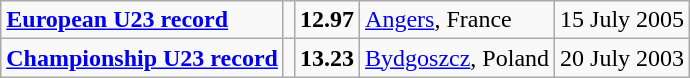<table class="wikitable">
<tr>
<td><strong><a href='#'>European U23 record</a></strong></td>
<td></td>
<td><strong>12.97</strong></td>
<td><a href='#'>Angers</a>, France</td>
<td>15 July 2005</td>
</tr>
<tr>
<td><strong><a href='#'>Championship U23 record</a></strong></td>
<td></td>
<td><strong>13.23</strong></td>
<td><a href='#'>Bydgoszcz</a>, Poland</td>
<td>20 July 2003</td>
</tr>
</table>
